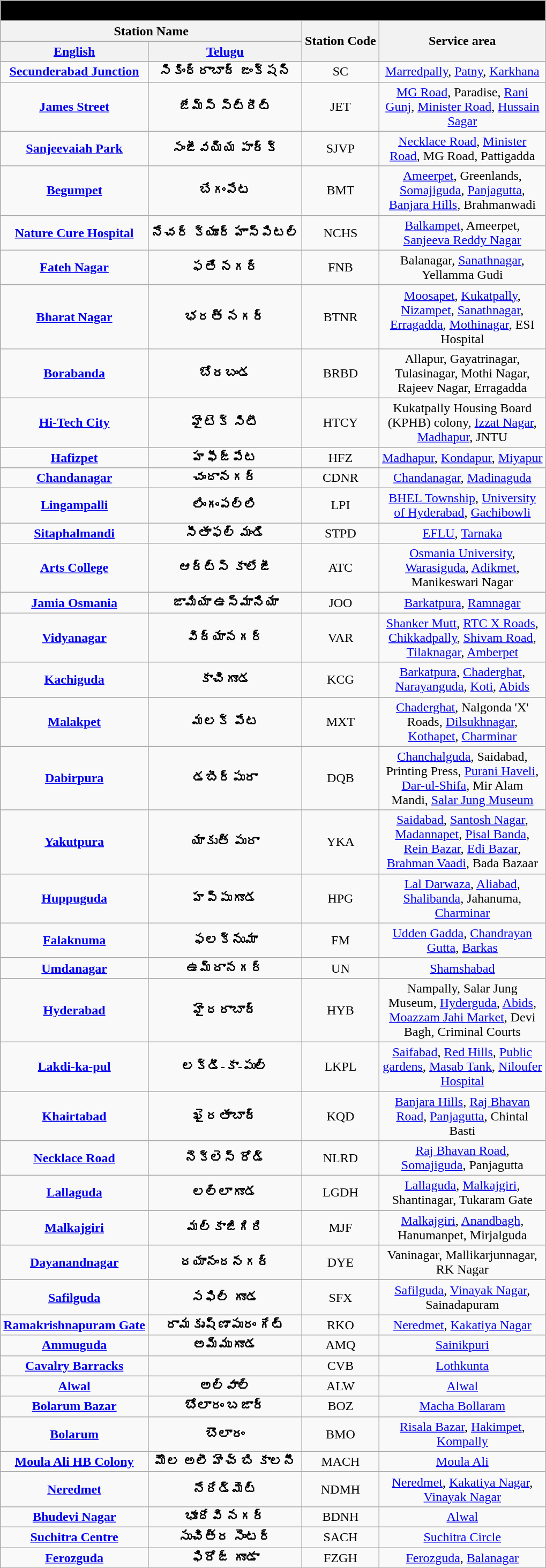<table class="wikitable" style="text-align: center;">
<tr>
<th colspan="5" align="center" style="background:black ;"><span><strong>Hyderabad MMTS</strong></span></th>
</tr>
<tr>
<th colspan=2>Station Name</th>
<th rowspan=2>Station Code</th>
<th rowspan=2>Service area</th>
</tr>
<tr>
<th><a href='#'>English</a></th>
<th><a href='#'>Telugu</a></th>
</tr>
<tr>
<td><strong><a href='#'>Secunderabad Junction</a></strong></td>
<td><strong>సికింద్రాబాద్ జంక్షన్</strong></td>
<td>SC</td>
<td width="200pt"><a href='#'>Marredpally</a>, <a href='#'>Patny</a>, <a href='#'>Karkhana</a></td>
</tr>
<tr>
<td><strong><a href='#'>James Street</a></strong></td>
<td><strong>జేమ్స్ స్ట్రీట్</strong></td>
<td>JET</td>
<td width="200pt"><a href='#'>MG Road</a>, Paradise, <a href='#'>Rani Gunj</a>, <a href='#'>Minister Road</a>, <a href='#'>Hussain Sagar</a></td>
</tr>
<tr>
<td><strong><a href='#'>Sanjeevaiah Park</a></strong></td>
<td><strong>సంజీవయ్య పార్క్</strong></td>
<td>SJVP</td>
<td width="200pt"><a href='#'>Necklace Road</a>, <a href='#'>Minister Road</a>, MG Road, Pattigadda</td>
</tr>
<tr>
<td><strong><a href='#'>Begumpet</a></strong></td>
<td><strong>బేగంపేట</strong></td>
<td>BMT</td>
<td width="200pt"><a href='#'>Ameerpet</a>, Greenlands, <a href='#'>Somajiguda</a>, <a href='#'>Panjagutta</a>, <a href='#'>Banjara Hills</a>, Brahmanwadi</td>
</tr>
<tr>
<td><strong><a href='#'>Nature Cure Hospital</a></strong></td>
<td><strong>నేచర్ క్యూర్ హాస్పిటల్</strong></td>
<td>NCHS</td>
<td width="200pt"><a href='#'>Balkampet</a>, Ameerpet, <a href='#'>Sanjeeva Reddy Nagar</a></td>
</tr>
<tr>
<td><strong><a href='#'>Fateh Nagar</a></strong></td>
<td><strong>ఫతే నగర్</strong></td>
<td>FNB</td>
<td width="200pt">Balanagar, <a href='#'>Sanathnagar</a>, Yellamma Gudi</td>
</tr>
<tr>
<td><strong><a href='#'>Bharat Nagar</a></strong></td>
<td><strong>భరత్ నగర్</strong></td>
<td>BTNR</td>
<td width="200pt"><a href='#'>Moosapet</a>, <a href='#'>Kukatpally</a>, <a href='#'>Nizampet</a>, <a href='#'>Sanathnagar</a>, <a href='#'>Erragadda</a>, <a href='#'>Mothinagar</a>, ESI Hospital</td>
</tr>
<tr>
<td><strong><a href='#'>Borabanda</a></strong></td>
<td><strong>బోరబండ</strong></td>
<td>BRBD</td>
<td width="200pt">Allapur, Gayatrinagar, Tulasinagar, Mothi Nagar, Rajeev Nagar, Erragadda</td>
</tr>
<tr>
<td><strong><a href='#'>Hi-Tech City</a></strong></td>
<td><strong>హైటెక్ సిటీ</strong></td>
<td>HTCY</td>
<td width="200pt">Kukatpally Housing Board (KPHB) colony, <a href='#'>Izzat Nagar</a>, <a href='#'>Madhapur</a>, JNTU</td>
</tr>
<tr>
<td><strong><a href='#'>Hafizpet</a></strong></td>
<td><strong>హఫీజ్‌పేట</strong></td>
<td>HFZ</td>
<td width="200pt"><a href='#'>Madhapur</a>, <a href='#'>Kondapur</a>, <a href='#'>Miyapur</a></td>
</tr>
<tr>
<td><strong><a href='#'>Chandanagar</a></strong></td>
<td><strong>చందానగర్</strong></td>
<td>CDNR</td>
<td width="200pt"><a href='#'>Chandanagar</a>, <a href='#'>Madinaguda</a></td>
</tr>
<tr>
<td><strong><a href='#'>Lingampalli</a></strong></td>
<td><strong>లింగంపల్లి</strong></td>
<td>LPI</td>
<td width="200pt"><a href='#'>BHEL Township</a>, <a href='#'>University of Hyderabad</a>, <a href='#'>Gachibowli</a></td>
</tr>
<tr>
<td><strong><a href='#'>Sitaphalmandi</a></strong></td>
<td><strong>సీతాఫల్ మండి</strong></td>
<td>STPD</td>
<td width="200pt"><a href='#'>EFLU</a>, <a href='#'>Tarnaka</a></td>
</tr>
<tr>
<td><strong><a href='#'>Arts College</a></strong></td>
<td><strong>ఆర్ట్స్ కాలేజీ</strong></td>
<td>ATC</td>
<td width="200pt"><a href='#'>Osmania University</a>, <a href='#'>Warasiguda</a>, <a href='#'>Adikmet</a>, Manikeswari Nagar</td>
</tr>
<tr>
<td><strong><a href='#'>Jamia Osmania</a></strong></td>
<td><strong>జామియా ఉస్మానియా</strong></td>
<td>JOO</td>
<td width="200pt"><a href='#'>Barkatpura</a>, <a href='#'>Ramnagar</a></td>
</tr>
<tr>
<td><strong><a href='#'>Vidyanagar</a></strong></td>
<td><strong>విద్యానగర్</strong></td>
<td>VAR</td>
<td width="200pt"><a href='#'>Shanker Mutt</a>, <a href='#'>RTC X Roads</a>, <a href='#'>Chikkadpally</a>, <a href='#'>Shivam Road</a>, <a href='#'>Tilaknagar</a>, <a href='#'>Amberpet</a></td>
</tr>
<tr>
<td><strong><a href='#'>Kachiguda</a></strong></td>
<td><strong>కాచిగూడ</strong></td>
<td>KCG</td>
<td width="200pt"><a href='#'>Barkatpura</a>, <a href='#'>Chaderghat</a>, <a href='#'>Narayanguda</a>, <a href='#'>Koti</a>, <a href='#'>Abids</a></td>
</tr>
<tr>
<td><strong><a href='#'>Malakpet</a></strong></td>
<td><strong>మలక్ పేట</strong></td>
<td>MXT</td>
<td width="200pt"><a href='#'>Chaderghat</a>, Nalgonda 'X' Roads, <a href='#'>Dilsukhnagar</a>, <a href='#'>Kothapet</a>, <a href='#'>Charminar</a></td>
</tr>
<tr>
<td><strong><a href='#'>Dabirpura</a></strong></td>
<td><strong>డబీర్‌పురా</strong></td>
<td>DQB</td>
<td width="200pt"><a href='#'>Chanchalguda</a>, Saidabad, Printing Press, <a href='#'>Purani Haveli</a>, <a href='#'>Dar-ul-Shifa</a>, Mir Alam Mandi, <a href='#'>Salar Jung Museum</a></td>
</tr>
<tr>
<td><strong><a href='#'>Yakutpura</a></strong></td>
<td><strong>యాకుత్ పురా</strong></td>
<td>YKA</td>
<td width="200pt"><a href='#'>Saidabad</a>, <a href='#'>Santosh Nagar</a>, <a href='#'>Madannapet</a>, <a href='#'>Pisal Banda</a>, <a href='#'>Rein Bazar</a>, <a href='#'>Edi Bazar</a>, <a href='#'>Brahman Vaadi</a>, Bada Bazaar</td>
</tr>
<tr>
<td><strong><a href='#'>Huppuguda</a></strong></td>
<td><strong>హప్పుగూడ</strong></td>
<td>HPG</td>
<td width="200pt"><a href='#'>Lal Darwaza</a>, <a href='#'>Aliabad</a>, <a href='#'>Shalibanda</a>, Jahanuma, <a href='#'>Charminar</a></td>
</tr>
<tr>
<td><strong><a href='#'>Falaknuma</a></strong></td>
<td><strong>ఫలక్‌నుమా</strong></td>
<td>FM</td>
<td width="200pt"><a href='#'>Udden Gadda</a>, <a href='#'>Chandrayan Gutta</a>, <a href='#'>Barkas</a></td>
</tr>
<tr>
<td><strong><a href='#'>Umdanagar</a></strong></td>
<td><strong>ఉమ్దానగర్</strong></td>
<td>UN</td>
<td width="200pt"><a href='#'>Shamshabad</a></td>
</tr>
<tr>
<td><strong><a href='#'>Hyderabad</a></strong></td>
<td><strong>హైదరాబాద్</strong></td>
<td>HYB</td>
<td width="200pt">Nampally, Salar Jung Museum, <a href='#'>Hyderguda</a>, <a href='#'>Abids</a>, <a href='#'>Moazzam Jahi Market</a>, Devi Bagh, Criminal Courts</td>
</tr>
<tr>
<td><strong><a href='#'>Lakdi-ka-pul</a></strong></td>
<td><strong>లక్డీ-కా-పుల్</strong></td>
<td>LKPL</td>
<td width="200pt"><a href='#'>Saifabad</a>, <a href='#'>Red Hills</a>, <a href='#'>Public gardens</a>, <a href='#'>Masab Tank</a>, <a href='#'>Niloufer Hospital</a></td>
</tr>
<tr>
<td><strong><a href='#'>Khairtabad</a></strong></td>
<td><strong>ఖైరతాబాద్</strong></td>
<td>KQD</td>
<td width="200pt"><a href='#'>Banjara Hills</a>, <a href='#'>Raj Bhavan Road</a>, <a href='#'>Panjagutta</a>, Chintal Basti</td>
</tr>
<tr>
<td><strong><a href='#'>Necklace Road</a></strong></td>
<td><strong>నెక్లెస్ రోడ్</strong></td>
<td>NLRD</td>
<td width="200pt"><a href='#'>Raj Bhavan Road</a>, <a href='#'>Somajiguda</a>, Panjagutta</td>
</tr>
<tr>
<td><strong><a href='#'>Lallaguda</a></strong></td>
<td><strong>లల్లాగూడ</strong></td>
<td>LGDH</td>
<td width="200pt"><a href='#'>Lallaguda</a>, <a href='#'>Malkajgiri</a>, Shantinagar, Tukaram Gate</td>
</tr>
<tr>
<td><strong><a href='#'>Malkajgiri</a></strong></td>
<td><strong>మల్కాజిగిరి</strong></td>
<td>MJF</td>
<td width="200pt"><a href='#'>Malkajgiri</a>, <a href='#'>Anandbagh</a>, Hanumanpet, Mirjalguda</td>
</tr>
<tr>
<td><strong><a href='#'>Dayanandnagar</a></strong></td>
<td><strong>దయానందనగర్</strong></td>
<td>DYE</td>
<td width="200pt">Vaninagar, Mallikarjunnagar, RK Nagar</td>
</tr>
<tr>
<td><strong><a href='#'>Safilguda</a></strong></td>
<td><strong>సఫిల్ గూడ</strong></td>
<td>SFX</td>
<td width="200pt"><a href='#'>Safilguda</a>, <a href='#'>Vinayak Nagar</a>, Sainadapuram</td>
</tr>
<tr>
<td><strong><a href='#'>Ramakrishnapuram Gate</a></strong></td>
<td><strong>రామకృష్ణాపురం గేట్</strong></td>
<td>RKO</td>
<td width="200pt"><a href='#'>Neredmet</a>, <a href='#'>Kakatiya Nagar</a></td>
</tr>
<tr>
<td><strong><a href='#'>Ammuguda</a></strong></td>
<td><strong>అమ్ముగూడ</strong></td>
<td>AMQ</td>
<td width="200pt"><a href='#'>Sainikpuri</a></td>
</tr>
<tr>
<td><strong><a href='#'>Cavalry Barracks</a></strong></td>
<td></td>
<td>CVB</td>
<td width="200pt"><a href='#'>Lothkunta</a></td>
</tr>
<tr>
<td><strong><a href='#'>Alwal</a></strong></td>
<td><strong>అల్వాల్</strong></td>
<td>ALW</td>
<td width="200pt"><a href='#'>Alwal</a></td>
</tr>
<tr>
<td><strong><a href='#'>Bolarum Bazar</a></strong></td>
<td><strong>బోలారం బజార్</strong></td>
<td>BOZ</td>
<td width="200pt"><a href='#'>Macha Bollaram</a></td>
</tr>
<tr>
<td><strong><a href='#'>Bolarum</a></strong></td>
<td><strong>బొలారం</strong></td>
<td>BMO</td>
<td width="200pt"><a href='#'>Risala Bazar</a>, <a href='#'>Hakimpet</a>, <a href='#'>Kompally</a></td>
</tr>
<tr>
<td><strong><a href='#'>Moula Ali HB Colony</a></strong></td>
<td><strong>మౌల అలీ హెచ్ బి కాలనీ </strong></td>
<td>MACH</td>
<td><a href='#'>Moula Ali</a></td>
</tr>
<tr>
<td><strong><a href='#'>Neredmet</a></strong></td>
<td><strong>నేరేడ్మెట్ </strong></td>
<td>NDMH</td>
<td><a href='#'>Neredmet</a>, <a href='#'>Kakatiya Nagar</a>, <a href='#'>Vinayak Nagar</a></td>
</tr>
<tr>
<td><strong><a href='#'>Bhudevi Nagar</a></strong></td>
<td><strong>భూదేవి నగర్</strong></td>
<td>BDNH</td>
<td><a href='#'>Alwal</a></td>
</tr>
<tr>
<td><strong><a href='#'>Suchitra Centre</a></strong></td>
<td><strong>సుచిత్ర సెంటర్</strong></td>
<td>SACH</td>
<td><a href='#'>Suchitra Circle</a></td>
</tr>
<tr>
<td><strong><a href='#'>Ferozguda</a></strong></td>
<td><strong>ఫిరోజ్ గూడా</strong></td>
<td>FZGH</td>
<td><a href='#'>Ferozguda</a>, <a href='#'>Balanagar</a></td>
</tr>
</table>
